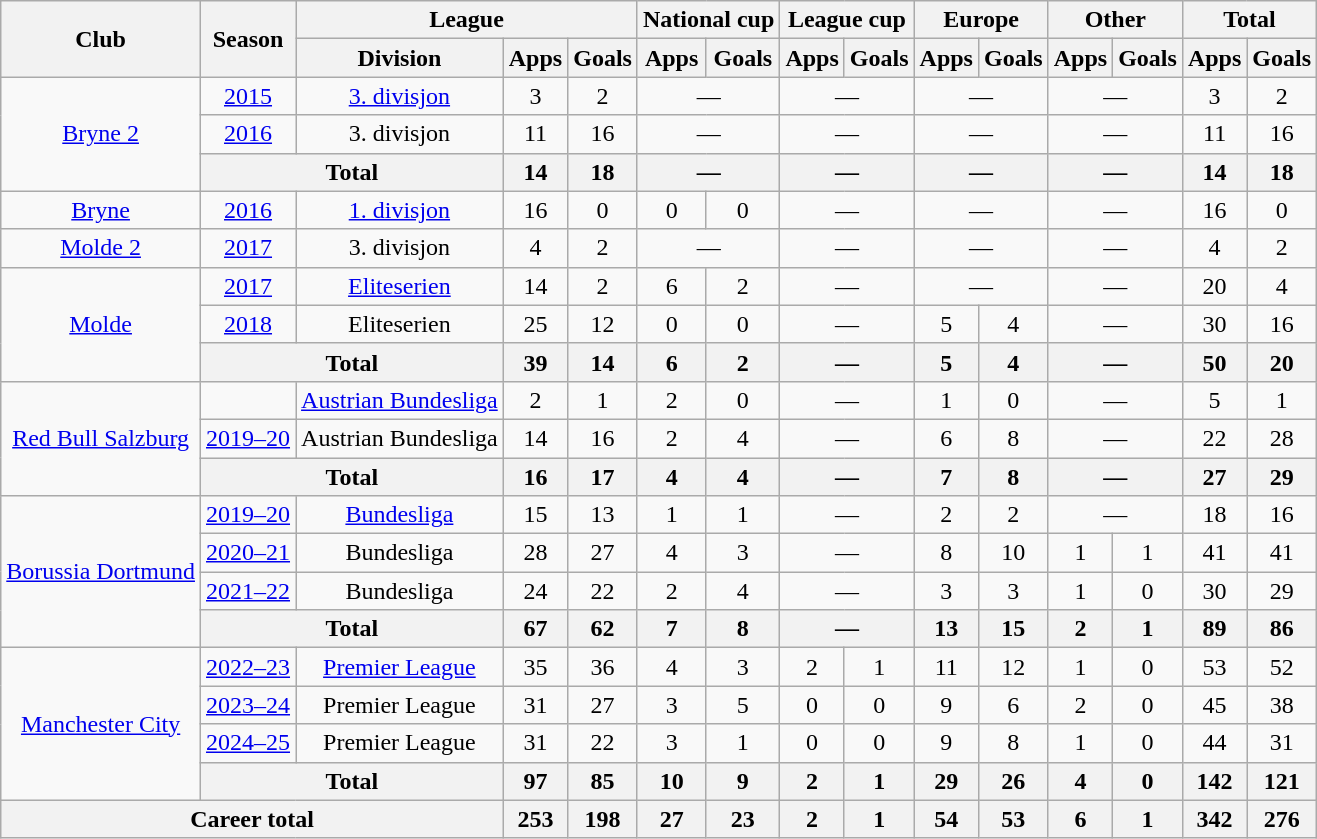<table class="wikitable" style="text-align: center;">
<tr>
<th rowspan="2">Club</th>
<th rowspan="2">Season</th>
<th colspan="3">League</th>
<th colspan="2">National cup</th>
<th colspan="2">League cup</th>
<th colspan="2">Europe</th>
<th colspan="2">Other</th>
<th colspan="2">Total</th>
</tr>
<tr>
<th>Division</th>
<th>Apps</th>
<th>Goals</th>
<th>Apps</th>
<th>Goals</th>
<th>Apps</th>
<th>Goals</th>
<th>Apps</th>
<th>Goals</th>
<th>Apps</th>
<th>Goals</th>
<th>Apps</th>
<th>Goals</th>
</tr>
<tr>
<td rowspan="3"><a href='#'>Bryne 2</a></td>
<td><a href='#'>2015</a></td>
<td><a href='#'>3. divisjon</a></td>
<td>3</td>
<td>2</td>
<td colspan="2">—</td>
<td colspan="2">—</td>
<td colspan="2">—</td>
<td colspan="2">—</td>
<td>3</td>
<td>2</td>
</tr>
<tr>
<td><a href='#'>2016</a></td>
<td>3. divisjon</td>
<td>11</td>
<td>16</td>
<td colspan="2">—</td>
<td colspan="2">—</td>
<td colspan="2">—</td>
<td colspan="2">—</td>
<td>11</td>
<td>16</td>
</tr>
<tr>
<th colspan="2">Total</th>
<th>14</th>
<th>18</th>
<th colspan="2">—</th>
<th colspan="2">—</th>
<th colspan="2">—</th>
<th colspan="2">—</th>
<th>14</th>
<th>18</th>
</tr>
<tr>
<td><a href='#'>Bryne</a></td>
<td><a href='#'>2016</a></td>
<td><a href='#'>1. divisjon</a></td>
<td>16</td>
<td>0</td>
<td>0</td>
<td>0</td>
<td colspan="2">—</td>
<td colspan="2">—</td>
<td colspan="2">—</td>
<td>16</td>
<td>0</td>
</tr>
<tr>
<td><a href='#'>Molde 2</a></td>
<td><a href='#'>2017</a></td>
<td>3. divisjon</td>
<td>4</td>
<td>2</td>
<td colspan="2">—</td>
<td colspan="2">—</td>
<td colspan="2">—</td>
<td colspan="2">—</td>
<td>4</td>
<td>2</td>
</tr>
<tr>
<td rowspan="3"><a href='#'>Molde</a></td>
<td><a href='#'>2017</a></td>
<td><a href='#'>Eliteserien</a></td>
<td>14</td>
<td>2</td>
<td>6</td>
<td>2</td>
<td colspan="2">—</td>
<td colspan="2">—</td>
<td colspan="2">—</td>
<td>20</td>
<td>4</td>
</tr>
<tr>
<td><a href='#'>2018</a></td>
<td>Eliteserien</td>
<td>25</td>
<td>12</td>
<td>0</td>
<td>0</td>
<td colspan="2">—</td>
<td>5</td>
<td>4</td>
<td colspan="2">—</td>
<td>30</td>
<td>16</td>
</tr>
<tr>
<th colspan="2">Total</th>
<th>39</th>
<th>14</th>
<th>6</th>
<th>2</th>
<th colspan="2">—</th>
<th>5</th>
<th>4</th>
<th colspan="2">—</th>
<th>50</th>
<th>20</th>
</tr>
<tr>
<td rowspan="3"><a href='#'>Red Bull Salzburg</a></td>
<td></td>
<td><a href='#'>Austrian Bundesliga</a></td>
<td>2</td>
<td>1</td>
<td>2</td>
<td>0</td>
<td colspan="2">—</td>
<td>1</td>
<td>0</td>
<td colspan="2">—</td>
<td>5</td>
<td>1</td>
</tr>
<tr>
<td><a href='#'>2019–20</a></td>
<td>Austrian Bundesliga</td>
<td>14</td>
<td>16</td>
<td>2</td>
<td>4</td>
<td colspan="2">—</td>
<td>6</td>
<td>8</td>
<td colspan="2">—</td>
<td>22</td>
<td>28</td>
</tr>
<tr>
<th colspan="2">Total</th>
<th>16</th>
<th>17</th>
<th>4</th>
<th>4</th>
<th colspan="2">—</th>
<th>7</th>
<th>8</th>
<th colspan="2">—</th>
<th>27</th>
<th>29</th>
</tr>
<tr>
<td rowspan="4"><a href='#'>Borussia Dortmund</a></td>
<td><a href='#'>2019–20</a></td>
<td><a href='#'>Bundesliga</a></td>
<td>15</td>
<td>13</td>
<td>1</td>
<td>1</td>
<td colspan="2">—</td>
<td>2</td>
<td>2</td>
<td colspan="2">—</td>
<td>18</td>
<td>16</td>
</tr>
<tr>
<td><a href='#'>2020–21</a></td>
<td>Bundesliga</td>
<td>28</td>
<td>27</td>
<td>4</td>
<td>3</td>
<td colspan="2">—</td>
<td>8</td>
<td>10</td>
<td>1</td>
<td>1</td>
<td>41</td>
<td>41</td>
</tr>
<tr>
<td><a href='#'>2021–22</a></td>
<td>Bundesliga</td>
<td>24</td>
<td>22</td>
<td>2</td>
<td>4</td>
<td colspan="2">—</td>
<td>3</td>
<td>3</td>
<td>1</td>
<td>0</td>
<td>30</td>
<td>29</td>
</tr>
<tr>
<th colspan="2">Total</th>
<th>67</th>
<th>62</th>
<th>7</th>
<th>8</th>
<th colspan="2">—</th>
<th>13</th>
<th>15</th>
<th>2</th>
<th>1</th>
<th>89</th>
<th>86</th>
</tr>
<tr>
<td rowspan="4"><a href='#'>Manchester City</a></td>
<td><a href='#'>2022–23</a></td>
<td><a href='#'>Premier League</a></td>
<td>35</td>
<td>36</td>
<td>4</td>
<td>3</td>
<td>2</td>
<td>1</td>
<td>11</td>
<td>12</td>
<td>1</td>
<td>0</td>
<td>53</td>
<td>52</td>
</tr>
<tr>
<td><a href='#'>2023–24</a></td>
<td>Premier League</td>
<td>31</td>
<td>27</td>
<td>3</td>
<td>5</td>
<td>0</td>
<td>0</td>
<td>9</td>
<td>6</td>
<td>2</td>
<td>0</td>
<td>45</td>
<td>38</td>
</tr>
<tr>
<td><a href='#'>2024–25</a></td>
<td>Premier League</td>
<td>31</td>
<td>22</td>
<td>3</td>
<td>1</td>
<td>0</td>
<td>0</td>
<td>9</td>
<td>8</td>
<td>1</td>
<td>0</td>
<td>44</td>
<td>31</td>
</tr>
<tr>
<th colspan="2">Total</th>
<th>97</th>
<th>85</th>
<th>10</th>
<th>9</th>
<th>2</th>
<th>1</th>
<th>29</th>
<th>26</th>
<th>4</th>
<th>0</th>
<th>142</th>
<th>121</th>
</tr>
<tr>
<th colspan="3">Career total</th>
<th>253</th>
<th>198</th>
<th>27</th>
<th>23</th>
<th>2</th>
<th>1</th>
<th>54</th>
<th>53</th>
<th>6</th>
<th>1</th>
<th>342</th>
<th>276</th>
</tr>
</table>
